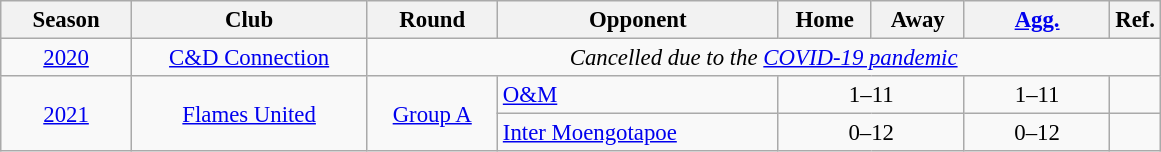<table class="wikitable" style="font-size:95%; text-align: center;">
<tr>
<th width="80">Season</th>
<th width="150">Club</th>
<th width="80">Round</th>
<th width="180">Opponent</th>
<th width="55">Home</th>
<th width="55">Away</th>
<th width="90"><a href='#'>Agg.</a></th>
<th>Ref.</th>
</tr>
<tr>
<td><a href='#'>2020</a></td>
<td><a href='#'>C&D Connection</a></td>
<td colspan="6" align="center"><em>Cancelled due to the <a href='#'>COVID-19 pandemic</a></em></td>
</tr>
<tr>
<td rowspan="2"><a href='#'>2021</a></td>
<td rowspan="2"><a href='#'>Flames United</a></td>
<td rowspan="2"><a href='#'>Group A</a></td>
<td align="left"> <a href='#'>O&M</a></td>
<td colspan="2">1–11</td>
<td>1–11</td>
<td></td>
</tr>
<tr>
<td align="left"> <a href='#'>Inter Moengotapoe</a></td>
<td colspan="2">0–12</td>
<td>0–12</td>
<td></td>
</tr>
</table>
